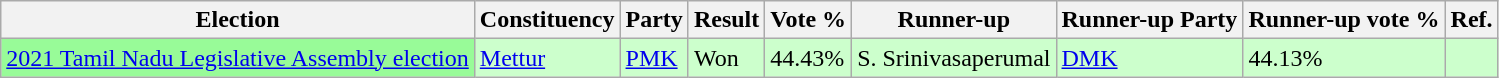<table class="wikitable">
<tr>
<th>Election</th>
<th>Constituency</th>
<th>Party</th>
<th>Result</th>
<th>Vote %</th>
<th>Runner-up</th>
<th>Runner-up Party</th>
<th>Runner-up vote %</th>
<th>Ref.</th>
</tr>
<tr style="background:#cfc;">
<td bgcolor=#98FB98><a href='#'>2021 Tamil Nadu Legislative Assembly election</a></td>
<td><a href='#'>Mettur</a></td>
<td><a href='#'>PMK</a></td>
<td>Won</td>
<td>44.43%</td>
<td>S. Srinivasaperumal</td>
<td><a href='#'>DMK</a></td>
<td>44.13%</td>
<td></td>
</tr>
</table>
